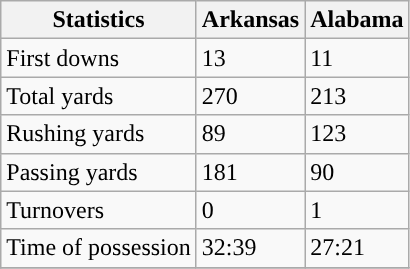<table class="wikitable" style="float: left;">
<tr>
<th>Statistics</th>
<th>Arkansas</th>
<th>Alabama</th>
</tr>
<tr>
<td>First downs</td>
<td>13</td>
<td>11</td>
</tr>
<tr>
<td>Total yards</td>
<td>270</td>
<td>213</td>
</tr>
<tr>
<td>Rushing yards</td>
<td>89</td>
<td>123</td>
</tr>
<tr>
<td>Passing yards</td>
<td>181</td>
<td>90</td>
</tr>
<tr>
<td>Turnovers</td>
<td>0</td>
<td>1</td>
</tr>
<tr>
<td>Time of possession</td>
<td>32:39</td>
<td>27:21</td>
</tr>
<tr>
</tr>
</table>
